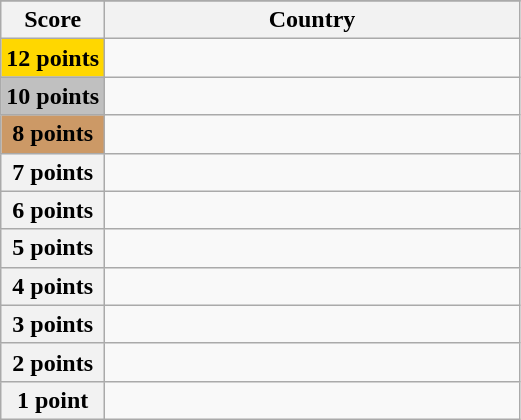<table class="wikitable">
<tr>
</tr>
<tr>
<th scope="col" width="20%">Score</th>
<th scope="col">Country</th>
</tr>
<tr>
<th scope="row" style="background:gold">12 points</th>
<td></td>
</tr>
<tr>
<th scope="row" style="background:silver">10 points</th>
<td></td>
</tr>
<tr>
<th scope="row" style="background:#CC9966">8 points</th>
<td></td>
</tr>
<tr>
<th scope="row">7 points</th>
<td></td>
</tr>
<tr>
<th scope="row">6 points</th>
<td></td>
</tr>
<tr>
<th scope="row">5 points</th>
<td></td>
</tr>
<tr>
<th scope="row">4 points</th>
<td></td>
</tr>
<tr>
<th scope="row">3 points</th>
<td></td>
</tr>
<tr>
<th scope="row">2 points</th>
<td></td>
</tr>
<tr>
<th scope="row">1 point</th>
<td></td>
</tr>
</table>
